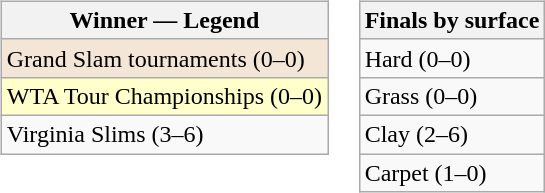<table>
<tr valign=top>
<td><br><table class="wikitable sortable mw-collapsible mw-collapsed">
<tr>
<th>Winner — Legend</th>
</tr>
<tr>
<td bgcolor=#f3e6d7>Grand Slam tournaments (0–0)</td>
</tr>
<tr>
<td bgcolor=#ffffcc>WTA Tour Championships (0–0)</td>
</tr>
<tr>
<td>Virginia Slims (3–6)</td>
</tr>
</table>
</td>
<td><br><table class="wikitable sortable mw-collapsible mw-collapsed">
<tr>
<th>Finals by surface</th>
</tr>
<tr>
<td>Hard (0–0)</td>
</tr>
<tr>
<td>Grass (0–0)</td>
</tr>
<tr>
<td>Clay (2–6)</td>
</tr>
<tr>
<td>Carpet (1–0)</td>
</tr>
</table>
</td>
</tr>
</table>
